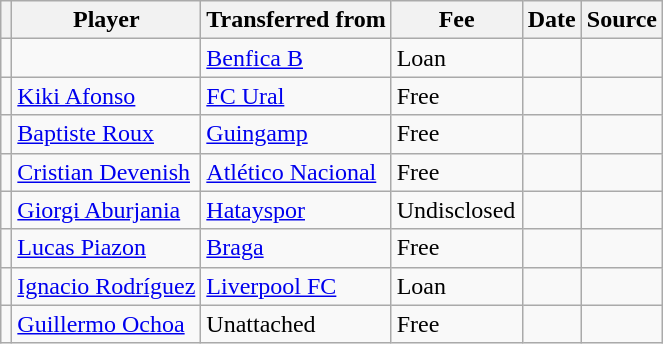<table class="wikitable plainrowheaders sortable">
<tr>
<th></th>
<th scope="col">Player</th>
<th>Transferred from</th>
<th style="width: 80px;">Fee</th>
<th scope="col">Date</th>
<th scope="col">Source</th>
</tr>
<tr>
<td align="center"></td>
<td> </td>
<td> <a href='#'>Benfica B</a></td>
<td>Loan</td>
<td></td>
<td></td>
</tr>
<tr>
<td align="center"></td>
<td> <a href='#'>Kiki Afonso</a></td>
<td> <a href='#'>FC Ural</a></td>
<td>Free</td>
<td></td>
<td></td>
</tr>
<tr>
<td align="center"></td>
<td> <a href='#'>Baptiste Roux</a></td>
<td> <a href='#'>Guingamp</a></td>
<td>Free</td>
<td></td>
<td></td>
</tr>
<tr>
<td align="center"></td>
<td> <a href='#'>Cristian Devenish</a></td>
<td> <a href='#'>Atlético Nacional</a></td>
<td>Free</td>
<td></td>
<td></td>
</tr>
<tr>
<td align="center"></td>
<td> <a href='#'>Giorgi Aburjania</a></td>
<td> <a href='#'>Hatayspor</a></td>
<td>Undisclosed</td>
<td></td>
<td></td>
</tr>
<tr>
<td align="center"></td>
<td> <a href='#'>Lucas Piazon</a></td>
<td> <a href='#'>Braga</a></td>
<td>Free</td>
<td></td>
<td></td>
</tr>
<tr>
<td align="center"></td>
<td> <a href='#'>Ignacio Rodríguez</a></td>
<td> <a href='#'>Liverpool FC</a></td>
<td>Loan</td>
<td></td>
<td></td>
</tr>
<tr>
<td align="center"></td>
<td> <a href='#'>Guillermo Ochoa</a></td>
<td>Unattached</td>
<td>Free</td>
<td></td>
<td></td>
</tr>
</table>
